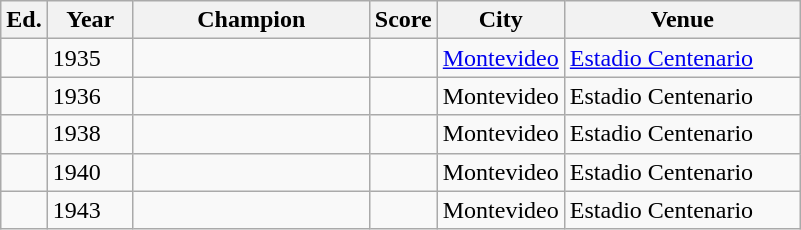<table class="wikitable sortable">
<tr>
<th width= px>Ed.</th>
<th width=50px>Year</th>
<th width=150px>Champion</th>
<th>Score</th>
<th>City</th>
<th width=150px>Venue</th>
</tr>
<tr>
<td></td>
<td>1935</td>
<td> </td>
<td></td>
<td><a href='#'>Montevideo</a></td>
<td><a href='#'>Estadio Centenario</a></td>
</tr>
<tr>
<td></td>
<td>1936</td>
<td></td>
<td></td>
<td>Montevideo</td>
<td>Estadio Centenario</td>
</tr>
<tr>
<td></td>
<td>1938</td>
<td></td>
<td></td>
<td>Montevideo</td>
<td>Estadio Centenario</td>
</tr>
<tr>
<td></td>
<td>1940</td>
<td></td>
<td></td>
<td>Montevideo</td>
<td>Estadio Centenario</td>
</tr>
<tr>
<td></td>
<td>1943</td>
<td></td>
<td></td>
<td>Montevideo</td>
<td>Estadio Centenario</td>
</tr>
</table>
